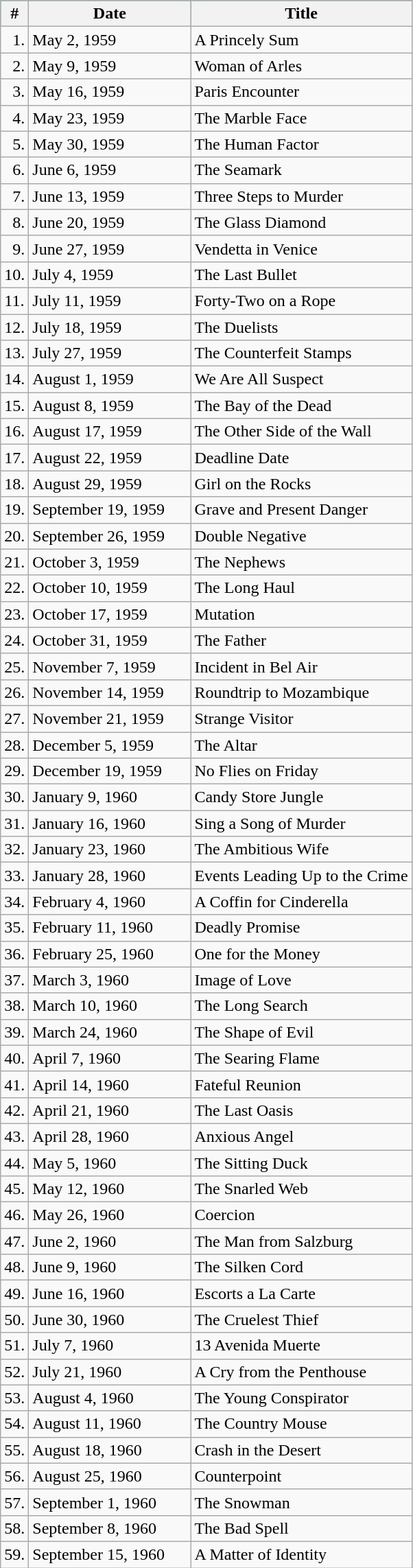<table class="wikitable">
<tr style="background:#0095b6; text-align:center;">
<th>#</th>
<th style="width:150px;">Date</th>
<th>Title</th>
</tr>
<tr>
<td align=right>1.</td>
<td>May 2, 1959</td>
<td>A Princely Sum</td>
</tr>
<tr>
<td align=right>2.</td>
<td>May 9, 1959</td>
<td>Woman of Arles</td>
</tr>
<tr>
<td align=right>3.</td>
<td>May 16, 1959</td>
<td>Paris Encounter</td>
</tr>
<tr>
<td align=right>4.</td>
<td>May 23, 1959</td>
<td>The Marble Face</td>
</tr>
<tr>
<td align=right>5.</td>
<td>May 30, 1959</td>
<td>The Human Factor</td>
</tr>
<tr>
<td align=right>6.</td>
<td>June 6, 1959</td>
<td>The Seamark</td>
</tr>
<tr>
<td align=right>7.</td>
<td>June 13, 1959</td>
<td>Three Steps to Murder</td>
</tr>
<tr>
<td align=right>8.</td>
<td>June 20, 1959</td>
<td>The Glass Diamond</td>
</tr>
<tr>
<td align=right>9.</td>
<td>June 27, 1959</td>
<td>Vendetta in Venice</td>
</tr>
<tr>
<td>10.</td>
<td>July 4, 1959</td>
<td>The Last Bullet</td>
</tr>
<tr>
<td>11.</td>
<td>July 11, 1959</td>
<td>Forty-Two on a Rope</td>
</tr>
<tr>
<td>12.</td>
<td>July 18, 1959</td>
<td>The Duelists</td>
</tr>
<tr>
<td>13.</td>
<td>July 27, 1959</td>
<td>The Counterfeit Stamps</td>
</tr>
<tr>
<td>14.</td>
<td>August 1, 1959</td>
<td>We Are All Suspect</td>
</tr>
<tr>
<td>15.</td>
<td>August 8, 1959</td>
<td>The Bay of the Dead</td>
</tr>
<tr>
<td>16.</td>
<td>August 17, 1959</td>
<td>The Other Side of the Wall</td>
</tr>
<tr>
<td>17.</td>
<td>August 22, 1959</td>
<td>Deadline Date</td>
</tr>
<tr>
<td>18.</td>
<td>August 29, 1959</td>
<td>Girl on the Rocks</td>
</tr>
<tr>
<td>19.</td>
<td>September 19, 1959</td>
<td>Grave and Present Danger</td>
</tr>
<tr>
<td>20.</td>
<td>September 26, 1959</td>
<td>Double Negative</td>
</tr>
<tr>
<td>21.</td>
<td>October 3, 1959</td>
<td>The Nephews</td>
</tr>
<tr>
<td>22.</td>
<td>October 10, 1959</td>
<td>The Long Haul</td>
</tr>
<tr>
<td>23.</td>
<td>October 17, 1959</td>
<td>Mutation</td>
</tr>
<tr>
<td>24.</td>
<td>October 31, 1959</td>
<td>The Father</td>
</tr>
<tr>
<td>25.</td>
<td>November 7, 1959</td>
<td>Incident in Bel Air</td>
</tr>
<tr>
<td>26.</td>
<td>November 14, 1959</td>
<td>Roundtrip to Mozambique</td>
</tr>
<tr>
<td>27.</td>
<td>November 21, 1959</td>
<td>Strange Visitor</td>
</tr>
<tr>
<td>28.</td>
<td>December 5, 1959</td>
<td>The Altar</td>
</tr>
<tr>
<td>29.</td>
<td>December 19, 1959</td>
<td>No Flies on Friday</td>
</tr>
<tr>
<td>30.</td>
<td>January 9, 1960</td>
<td>Candy Store Jungle</td>
</tr>
<tr>
<td>31.</td>
<td>January 16, 1960</td>
<td>Sing a Song of Murder</td>
</tr>
<tr>
<td>32.</td>
<td>January 23, 1960</td>
<td>The Ambitious Wife</td>
</tr>
<tr>
<td>33.</td>
<td>January 28, 1960</td>
<td>Events Leading Up to the Crime</td>
</tr>
<tr>
<td>34.</td>
<td>February 4, 1960</td>
<td>A Coffin for Cinderella</td>
</tr>
<tr>
<td>35.</td>
<td>February 11, 1960</td>
<td>Deadly Promise</td>
</tr>
<tr>
<td>36.</td>
<td>February 25, 1960</td>
<td>One for the Money</td>
</tr>
<tr>
<td>37.</td>
<td>March 3, 1960</td>
<td>Image of Love</td>
</tr>
<tr>
<td>38.</td>
<td>March 10, 1960</td>
<td>The Long Search</td>
</tr>
<tr>
<td>39.</td>
<td>March 24, 1960</td>
<td>The Shape of Evil</td>
</tr>
<tr>
<td>40.</td>
<td>April 7, 1960</td>
<td>The Searing Flame</td>
</tr>
<tr>
<td>41.</td>
<td>April 14, 1960</td>
<td>Fateful Reunion</td>
</tr>
<tr>
<td>42.</td>
<td>April 21, 1960</td>
<td>The Last Oasis</td>
</tr>
<tr>
<td>43.</td>
<td>April 28, 1960</td>
<td>Anxious Angel</td>
</tr>
<tr>
<td>44.</td>
<td>May 5, 1960</td>
<td>The Sitting Duck</td>
</tr>
<tr>
<td>45.</td>
<td>May 12, 1960</td>
<td>The Snarled Web</td>
</tr>
<tr>
<td>46.</td>
<td>May 26, 1960</td>
<td>Coercion</td>
</tr>
<tr>
<td>47.</td>
<td>June 2, 1960</td>
<td>The Man from Salzburg</td>
</tr>
<tr>
<td>48.</td>
<td>June 9, 1960</td>
<td>The Silken Cord</td>
</tr>
<tr>
<td>49.</td>
<td>June 16, 1960</td>
<td>Escorts a La Carte</td>
</tr>
<tr>
<td>50.</td>
<td>June 30, 1960</td>
<td>The Cruelest Thief</td>
</tr>
<tr>
<td>51.</td>
<td>July 7, 1960</td>
<td>13 Avenida Muerte</td>
</tr>
<tr>
<td>52.</td>
<td>July 21, 1960</td>
<td>A Cry from the Penthouse</td>
</tr>
<tr>
<td>53.</td>
<td>August 4, 1960</td>
<td>The Young Conspirator</td>
</tr>
<tr>
<td>54.</td>
<td>August 11, 1960</td>
<td>The Country Mouse</td>
</tr>
<tr>
<td>55.</td>
<td>August 18, 1960</td>
<td>Crash in the Desert</td>
</tr>
<tr>
<td>56.</td>
<td>August 25, 1960</td>
<td>Counterpoint</td>
</tr>
<tr>
<td>57.</td>
<td>September 1, 1960</td>
<td>The Snowman</td>
</tr>
<tr>
<td>58.</td>
<td>September 8, 1960</td>
<td>The Bad Spell</td>
</tr>
<tr>
<td>59.</td>
<td>September 15, 1960</td>
<td>A Matter of Identity</td>
</tr>
</table>
